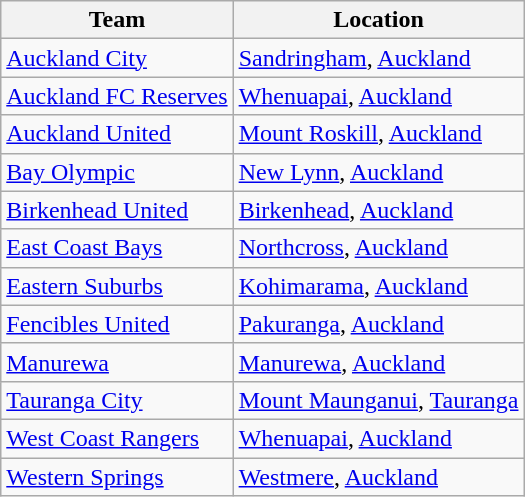<table class="wikitable sortable">
<tr>
<th>Team</th>
<th>Location</th>
</tr>
<tr>
<td><a href='#'>Auckland City</a></td>
<td><a href='#'>Sandringham</a>, <a href='#'>Auckland</a></td>
</tr>
<tr>
<td><a href='#'>Auckland FC Reserves</a></td>
<td><a href='#'>Whenuapai</a>, <a href='#'>Auckland</a></td>
</tr>
<tr>
<td><a href='#'>Auckland United</a></td>
<td><a href='#'>Mount Roskill</a>, <a href='#'>Auckland</a></td>
</tr>
<tr>
<td><a href='#'>Bay Olympic</a></td>
<td><a href='#'>New Lynn</a>, <a href='#'>Auckland</a></td>
</tr>
<tr>
<td><a href='#'>Birkenhead United</a></td>
<td><a href='#'>Birkenhead</a>, <a href='#'>Auckland</a></td>
</tr>
<tr>
<td><a href='#'>East Coast Bays</a></td>
<td><a href='#'>Northcross</a>, <a href='#'>Auckland</a></td>
</tr>
<tr>
<td><a href='#'>Eastern Suburbs</a></td>
<td><a href='#'>Kohimarama</a>, <a href='#'>Auckland</a></td>
</tr>
<tr>
<td><a href='#'>Fencibles United</a></td>
<td><a href='#'>Pakuranga</a>, <a href='#'>Auckland</a></td>
</tr>
<tr>
<td><a href='#'>Manurewa</a></td>
<td><a href='#'>Manurewa</a>, <a href='#'>Auckland</a></td>
</tr>
<tr>
<td><a href='#'>Tauranga City</a></td>
<td><a href='#'>Mount Maunganui</a>, <a href='#'>Tauranga</a></td>
</tr>
<tr>
<td><a href='#'>West Coast Rangers</a></td>
<td><a href='#'>Whenuapai</a>, <a href='#'>Auckland</a></td>
</tr>
<tr>
<td><a href='#'>Western Springs</a></td>
<td><a href='#'>Westmere</a>, <a href='#'>Auckland</a></td>
</tr>
</table>
